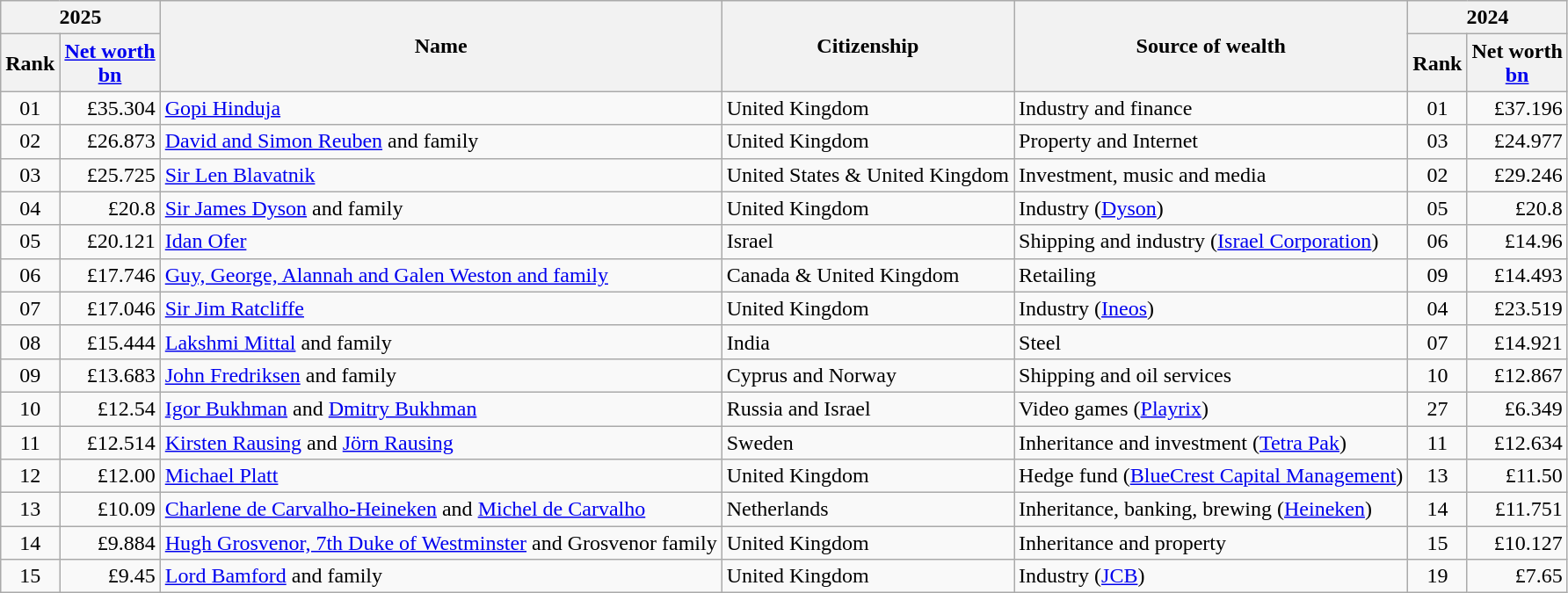<table class="wikitable sortable">
<tr ">
<th colspan=2>2025</th>
<th rowspan=2>Name</th>
<th rowspan=2>Citizenship</th>
<th rowspan=2>Source of wealth</th>
<th colspan=2>2024</th>
</tr>
<tr>
<th>Rank</th>
<th><a href='#'>Net worth</a><br> <a href='#'>bn</a></th>
<th>Rank</th>
<th>Net worth<br> <a href='#'>bn</a></th>
</tr>
<tr>
<td align=center>01 </td>
<td align=right>£35.304 </td>
<td><a href='#'>Gopi Hinduja</a></td>
<td>United Kingdom</td>
<td>Industry and finance</td>
<td align=center>01</td>
<td align=right>£37.196</td>
</tr>
<tr>
<td align=center>02 </td>
<td align=right>£26.873 </td>
<td><a href='#'>David and Simon Reuben</a> and family</td>
<td>United Kingdom</td>
<td>Property and Internet</td>
<td align=center>03</td>
<td align=right>£24.977</td>
</tr>
<tr>
<td align=center>03 </td>
<td align=right>£25.725 </td>
<td><a href='#'>Sir Len Blavatnik</a></td>
<td>United States & United Kingdom</td>
<td>Investment, music and media</td>
<td align=center>02</td>
<td align=right>£29.246</td>
</tr>
<tr>
<td align=center>04 </td>
<td align=right>£20.8 </td>
<td><a href='#'>Sir James Dyson</a> and family</td>
<td>United Kingdom</td>
<td>Industry (<a href='#'>Dyson</a>)</td>
<td align=center>05</td>
<td align=right>£20.8</td>
</tr>
<tr>
<td align=center>05 </td>
<td align=right>£20.121 </td>
<td><a href='#'>Idan Ofer</a></td>
<td>Israel</td>
<td>Shipping and industry (<a href='#'>Israel Corporation</a>)</td>
<td align=center>06</td>
<td align=right>£14.96</td>
</tr>
<tr>
<td align=center>06 </td>
<td align=right>£17.746 </td>
<td><a href='#'>Guy, George, Alannah and Galen Weston and family</a></td>
<td>Canada & United Kingdom</td>
<td>Retailing</td>
<td align=center>09</td>
<td align=right>£14.493</td>
</tr>
<tr>
<td align=center>07 </td>
<td align=right>£17.046 </td>
<td><a href='#'>Sir Jim Ratcliffe</a></td>
<td>United Kingdom</td>
<td>Industry (<a href='#'>Ineos</a>)</td>
<td align=center>04</td>
<td align=right>£23.519</td>
</tr>
<tr>
<td align=center>08 </td>
<td align=right>£15.444 </td>
<td><a href='#'>Lakshmi Mittal</a> and family</td>
<td>India</td>
<td>Steel</td>
<td align=center>07</td>
<td align=right>£14.921</td>
</tr>
<tr>
<td align=center>09 </td>
<td align=right>£13.683 </td>
<td><a href='#'>John Fredriksen</a> and family</td>
<td>Cyprus and Norway</td>
<td>Shipping and oil services</td>
<td align=center>10</td>
<td align=right>£12.867</td>
</tr>
<tr>
<td align=center>10 </td>
<td align=right>£12.54 </td>
<td><a href='#'>Igor Bukhman</a> and <a href='#'>Dmitry Bukhman</a></td>
<td>Russia and Israel</td>
<td>Video games (<a href='#'>Playrix</a>)</td>
<td align=center>27</td>
<td align=right>£6.349</td>
</tr>
<tr>
<td align=center>11 </td>
<td align=right>£12.514 </td>
<td><a href='#'>Kirsten Rausing</a> and <a href='#'>Jörn Rausing</a></td>
<td>Sweden</td>
<td>Inheritance and investment (<a href='#'>Tetra Pak</a>)</td>
<td align=center>11</td>
<td align=right>£12.634</td>
</tr>
<tr>
<td align=center>12 </td>
<td align=right>£12.00 </td>
<td><a href='#'>Michael Platt</a></td>
<td>United Kingdom</td>
<td>Hedge fund (<a href='#'>BlueCrest Capital Management</a>)</td>
<td align=center>13</td>
<td align=right>£11.50</td>
</tr>
<tr>
<td align=center>13 </td>
<td align=right>£10.09  </td>
<td><a href='#'>Charlene de Carvalho-Heineken</a> and <a href='#'>Michel de Carvalho</a></td>
<td>Netherlands</td>
<td>Inheritance, banking, brewing (<a href='#'>Heineken</a>)</td>
<td align=center>14</td>
<td align=right>£11.751</td>
</tr>
<tr>
<td align=center>14 </td>
<td align=right>£9.884 </td>
<td><a href='#'>Hugh Grosvenor, 7th Duke of Westminster</a> and Grosvenor family</td>
<td>United Kingdom</td>
<td>Inheritance and property</td>
<td align=center>15</td>
<td align=right>£10.127</td>
</tr>
<tr>
<td align=center>15 </td>
<td align=right>£9.45 </td>
<td><a href='#'>Lord Bamford</a> and family</td>
<td>United Kingdom</td>
<td>Industry (<a href='#'>JCB</a>)</td>
<td align=center>19</td>
<td align=right>£7.65</td>
</tr>
</table>
